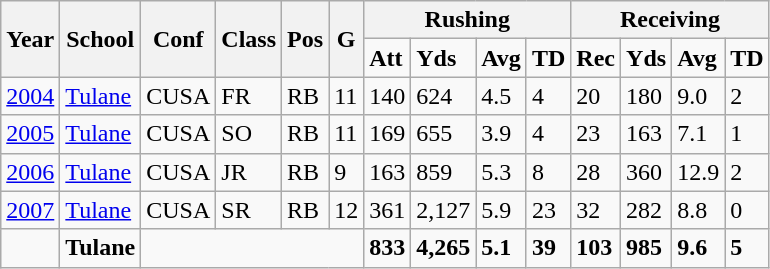<table class="wikitable">
<tr>
<th rowspan="2">Year</th>
<th rowspan="2">School</th>
<th rowspan="2">Conf</th>
<th rowspan="2">Class</th>
<th rowspan="2">Pos</th>
<th rowspan="2">G</th>
<th colspan="4" style="text-align: center; font-weight:bold;">Rushing</th>
<th colspan="4" style="text-align: center; font-weight:bold;">Receiving</th>
</tr>
<tr>
<td style="font-weight:bold;">Att</td>
<td style="font-weight:bold;">Yds</td>
<td style="font-weight:bold;">Avg</td>
<td style="font-weight:bold;">TD</td>
<td style="font-weight:bold;">Rec</td>
<td style="font-weight:bold;">Yds</td>
<td style="font-weight:bold;">Avg</td>
<td style="font-weight:bold;">TD</td>
</tr>
<tr>
<td><a href='#'>2004</a></td>
<td><a href='#'>Tulane</a></td>
<td>CUSA</td>
<td>FR</td>
<td>RB</td>
<td>11</td>
<td>140</td>
<td>624</td>
<td>4.5</td>
<td>4</td>
<td>20</td>
<td>180</td>
<td>9.0</td>
<td>2</td>
</tr>
<tr>
<td><a href='#'>2005</a></td>
<td><a href='#'>Tulane</a></td>
<td>CUSA</td>
<td>SO</td>
<td>RB</td>
<td>11</td>
<td>169</td>
<td>655</td>
<td>3.9</td>
<td>4</td>
<td>23</td>
<td>163</td>
<td>7.1</td>
<td>1</td>
</tr>
<tr>
<td><a href='#'>2006</a></td>
<td><a href='#'>Tulane</a></td>
<td>CUSA</td>
<td>JR</td>
<td>RB</td>
<td>9</td>
<td>163</td>
<td>859</td>
<td>5.3</td>
<td>8</td>
<td>28</td>
<td>360</td>
<td>12.9</td>
<td>2</td>
</tr>
<tr>
<td><a href='#'>2007</a></td>
<td><a href='#'>Tulane</a></td>
<td>CUSA</td>
<td>SR</td>
<td>RB</td>
<td>12</td>
<td>361</td>
<td>2,127</td>
<td>5.9</td>
<td>23</td>
<td>32</td>
<td>282</td>
<td>8.8</td>
<td>0</td>
</tr>
<tr>
<td style="font-weight:bold;"></td>
<td style="font-weight:bold;">Tulane</td>
<td colspan="4" style="font-weight:bold;"></td>
<td style="font-weight:bold;">833</td>
<td style="font-weight:bold;">4,265</td>
<td style="font-weight:bold;">5.1</td>
<td style="font-weight:bold;">39</td>
<td style="font-weight:bold;">103</td>
<td style="font-weight:bold;">985</td>
<td style="font-weight:bold;">9.6</td>
<td style="font-weight:bold;">5</td>
</tr>
</table>
